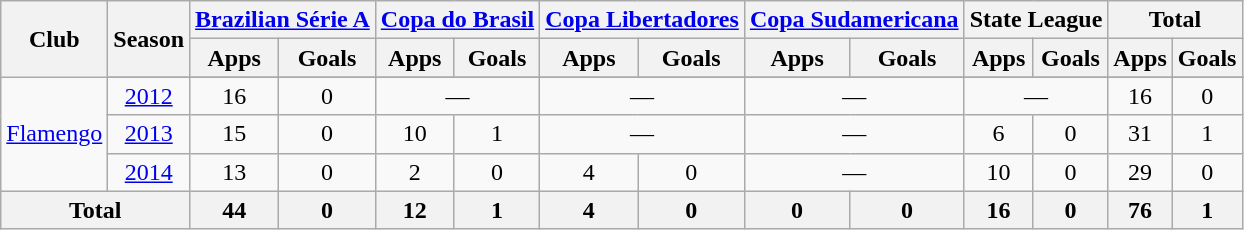<table class="wikitable" style="text-align: center;">
<tr>
<th rowspan="2">Club</th>
<th rowspan="2">Season</th>
<th colspan="2"><a href='#'>Brazilian Série A</a></th>
<th colspan="2"><a href='#'>Copa do Brasil</a></th>
<th colspan="2"><a href='#'>Copa Libertadores</a></th>
<th colspan="2"><a href='#'>Copa Sudamericana</a></th>
<th colspan="2">State League</th>
<th colspan="2">Total</th>
</tr>
<tr>
<th>Apps</th>
<th>Goals</th>
<th>Apps</th>
<th>Goals</th>
<th>Apps</th>
<th>Goals</th>
<th>Apps</th>
<th>Goals</th>
<th>Apps</th>
<th>Goals</th>
<th>Apps</th>
<th>Goals</th>
</tr>
<tr>
<td rowspan="4"><a href='#'>Flamengo</a></td>
</tr>
<tr>
<td><a href='#'>2012</a></td>
<td>16</td>
<td>0</td>
<td colspan="2">—</td>
<td colspan="2">—</td>
<td colspan="2">—</td>
<td colspan="2">—</td>
<td>16</td>
<td>0</td>
</tr>
<tr>
<td><a href='#'>2013</a></td>
<td>15</td>
<td>0</td>
<td>10</td>
<td>1</td>
<td colspan="2">—</td>
<td colspan="2">—</td>
<td>6</td>
<td>0</td>
<td>31</td>
<td>1</td>
</tr>
<tr>
<td><a href='#'>2014</a></td>
<td>13</td>
<td>0</td>
<td>2</td>
<td>0</td>
<td>4</td>
<td>0</td>
<td colspan="2">—</td>
<td>10</td>
<td>0</td>
<td>29</td>
<td>0</td>
</tr>
<tr>
<th colspan="2">Total</th>
<th>44</th>
<th>0</th>
<th>12</th>
<th>1</th>
<th>4</th>
<th>0</th>
<th>0</th>
<th>0</th>
<th>16</th>
<th>0</th>
<th>76</th>
<th>1</th>
</tr>
</table>
